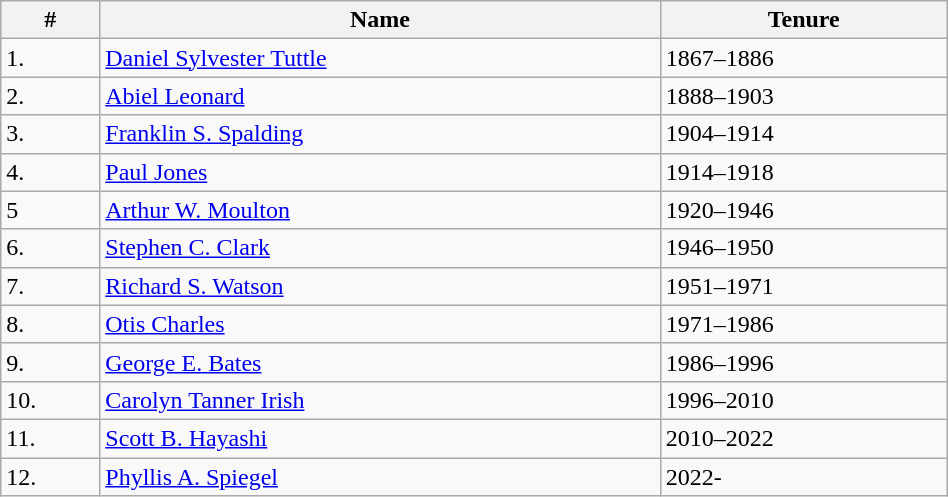<table class="wikitable" style="width:50%;">
<tr>
<th>#</th>
<th>Name</th>
<th>Tenure</th>
</tr>
<tr>
<td>1.</td>
<td><a href='#'>Daniel Sylvester Tuttle</a></td>
<td>1867–1886</td>
</tr>
<tr>
<td>2.</td>
<td><a href='#'>Abiel Leonard</a></td>
<td>1888–1903</td>
</tr>
<tr>
<td>3.</td>
<td><a href='#'>Franklin S. Spalding</a></td>
<td>1904–1914</td>
</tr>
<tr>
<td>4.</td>
<td><a href='#'>Paul Jones</a></td>
<td>1914–1918</td>
</tr>
<tr>
<td>5</td>
<td><a href='#'>Arthur W. Moulton</a></td>
<td>1920–1946</td>
</tr>
<tr>
<td>6.</td>
<td><a href='#'>Stephen C. Clark</a></td>
<td>1946–1950</td>
</tr>
<tr>
<td>7.</td>
<td><a href='#'>Richard S. Watson</a></td>
<td>1951–1971</td>
</tr>
<tr>
<td>8.</td>
<td><a href='#'>Otis Charles</a></td>
<td>1971–1986</td>
</tr>
<tr>
<td>9.</td>
<td><a href='#'>George E. Bates</a></td>
<td>1986–1996</td>
</tr>
<tr>
<td>10.</td>
<td><a href='#'>Carolyn Tanner Irish</a></td>
<td>1996–2010</td>
</tr>
<tr>
<td>11.</td>
<td><a href='#'>Scott B. Hayashi</a></td>
<td>2010–2022</td>
</tr>
<tr>
<td>12.</td>
<td><a href='#'>Phyllis A. Spiegel</a></td>
<td>2022-</td>
</tr>
</table>
